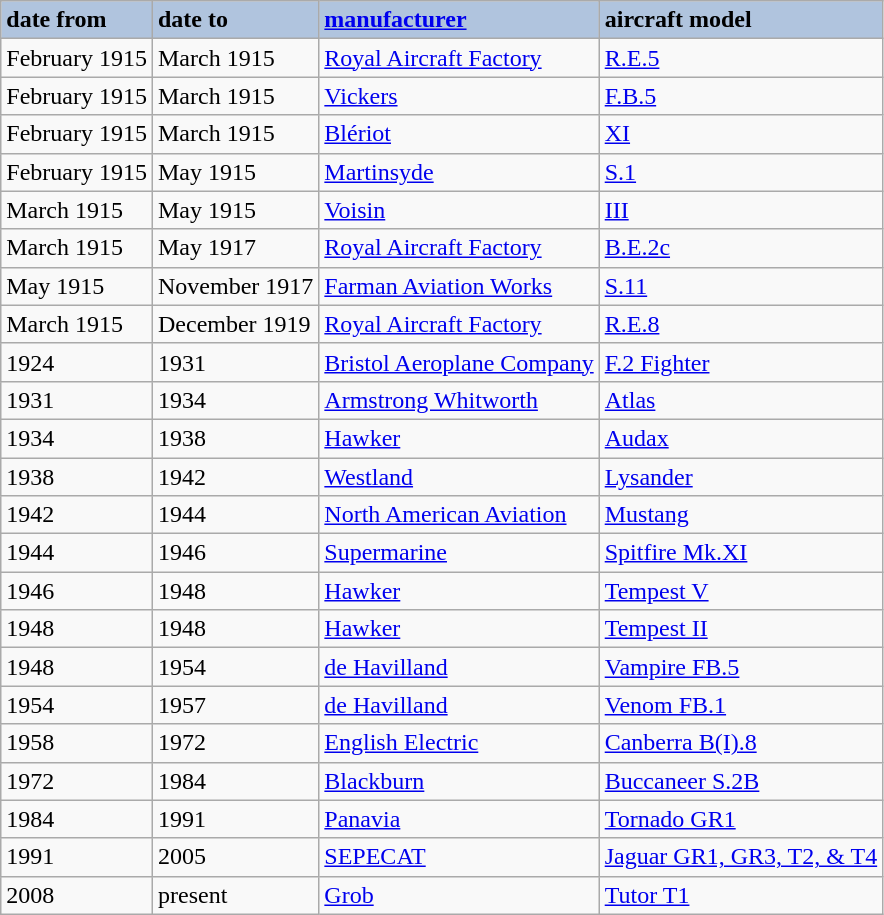<table class="wikitable sortable">
<tr>
<th style="text-align:left; background:#B0C4DE">date from</th>
<th style="text-align:left; background:#B0C4DE">date to</th>
<th style="text-align:left; background:#B0C4DE"><a href='#'>manufacturer</a></th>
<th style="text-align:left; background:#B0C4DE">aircraft model</th>
</tr>
<tr>
<td>February 1915</td>
<td>March 1915</td>
<td><a href='#'>Royal Aircraft Factory</a></td>
<td><a href='#'>R.E.5</a></td>
</tr>
<tr>
<td>February 1915</td>
<td>March 1915</td>
<td><a href='#'>Vickers</a></td>
<td><a href='#'>F.B.5</a></td>
</tr>
<tr>
<td>February 1915</td>
<td>March 1915</td>
<td><a href='#'>Blériot</a></td>
<td><a href='#'>XI</a></td>
</tr>
<tr>
<td>February 1915</td>
<td>May 1915</td>
<td><a href='#'>Martinsyde</a></td>
<td><a href='#'>S.1</a></td>
</tr>
<tr>
<td>March 1915</td>
<td>May 1915</td>
<td><a href='#'>Voisin</a></td>
<td><a href='#'>III</a></td>
</tr>
<tr>
<td>March 1915</td>
<td>May 1917</td>
<td><a href='#'>Royal Aircraft Factory</a></td>
<td><a href='#'>B.E.2c</a></td>
</tr>
<tr>
<td>May 1915</td>
<td>November 1917</td>
<td><a href='#'>Farman Aviation Works</a></td>
<td><a href='#'>S.11</a></td>
</tr>
<tr>
<td>March 1915</td>
<td>December 1919</td>
<td><a href='#'>Royal Aircraft Factory</a></td>
<td><a href='#'>R.E.8</a></td>
</tr>
<tr>
<td>1924</td>
<td>1931</td>
<td><a href='#'>Bristol Aeroplane Company</a></td>
<td><a href='#'>F.2 Fighter</a></td>
</tr>
<tr>
<td>1931</td>
<td>1934</td>
<td><a href='#'>Armstrong Whitworth</a></td>
<td><a href='#'>Atlas</a></td>
</tr>
<tr>
<td>1934</td>
<td>1938</td>
<td><a href='#'>Hawker</a></td>
<td><a href='#'>Audax</a></td>
</tr>
<tr>
<td>1938</td>
<td>1942</td>
<td><a href='#'>Westland</a></td>
<td><a href='#'>Lysander</a></td>
</tr>
<tr>
<td>1942</td>
<td>1944</td>
<td><a href='#'>North American Aviation</a></td>
<td><a href='#'>Mustang</a></td>
</tr>
<tr>
<td>1944</td>
<td>1946</td>
<td><a href='#'>Supermarine</a></td>
<td><a href='#'>Spitfire Mk.XI</a></td>
</tr>
<tr>
<td>1946</td>
<td>1948</td>
<td><a href='#'>Hawker</a></td>
<td><a href='#'>Tempest V</a></td>
</tr>
<tr>
<td>1948</td>
<td>1948</td>
<td><a href='#'>Hawker</a></td>
<td><a href='#'>Tempest II</a></td>
</tr>
<tr>
<td>1948</td>
<td>1954</td>
<td><a href='#'>de Havilland</a></td>
<td><a href='#'>Vampire FB.5</a></td>
</tr>
<tr>
<td>1954</td>
<td>1957</td>
<td><a href='#'>de Havilland</a></td>
<td><a href='#'>Venom FB.1</a></td>
</tr>
<tr>
<td>1958</td>
<td>1972</td>
<td><a href='#'>English Electric</a></td>
<td><a href='#'>Canberra B(I).8</a></td>
</tr>
<tr>
<td>1972</td>
<td>1984</td>
<td><a href='#'>Blackburn</a></td>
<td><a href='#'>Buccaneer S.2B</a></td>
</tr>
<tr>
<td>1984</td>
<td>1991</td>
<td><a href='#'>Panavia</a></td>
<td><a href='#'>Tornado GR1</a></td>
</tr>
<tr>
<td>1991</td>
<td>2005</td>
<td><a href='#'>SEPECAT</a></td>
<td><a href='#'>Jaguar GR1, GR3, T2, & T4</a></td>
</tr>
<tr>
<td>2008</td>
<td>present</td>
<td><a href='#'>Grob</a></td>
<td><a href='#'>Tutor T1</a></td>
</tr>
</table>
